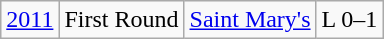<table class="wikitable collapsible collapsed">
<tr align="center">
<td><a href='#'>2011</a></td>
<td>First Round</td>
<td><a href='#'>Saint Mary's</a></td>
<td>L 0–1</td>
</tr>
</table>
